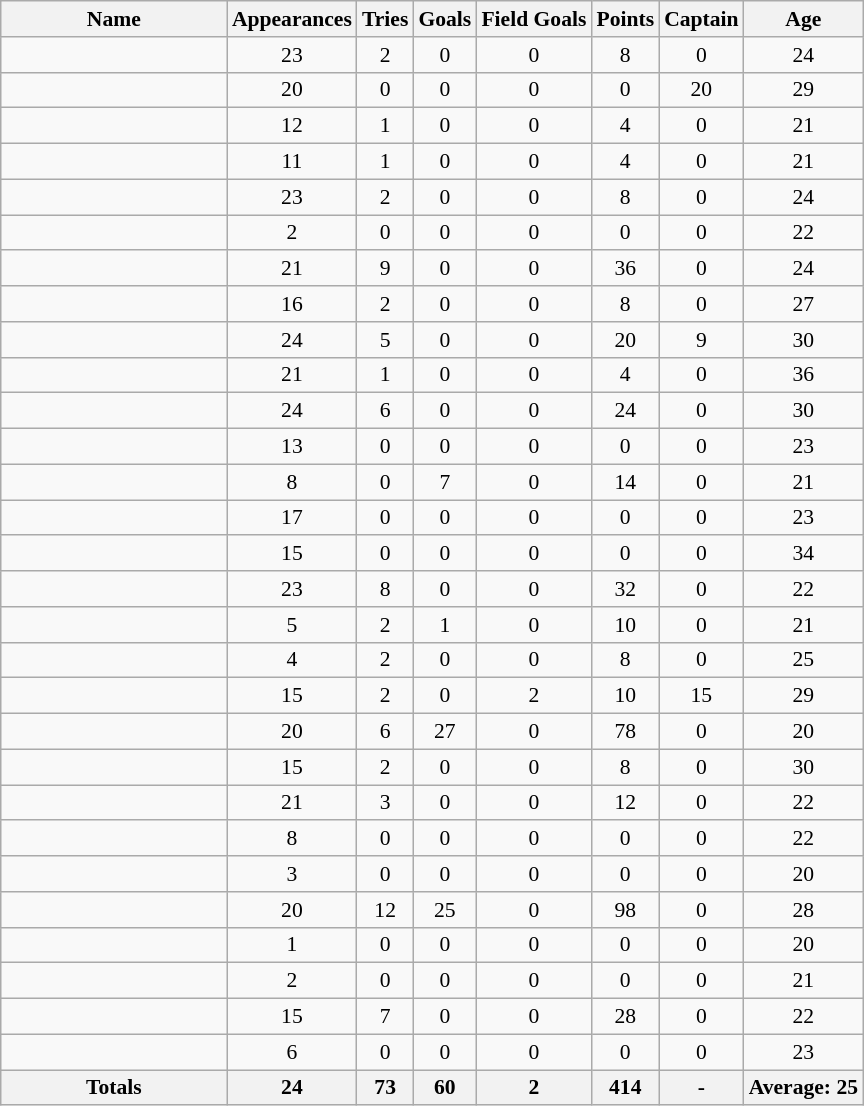<table class="wikitable sortable" style="text-align: center; font-size:90%">
<tr>
<th style="width:10em">Name</th>
<th>Appearances</th>
<th>Tries</th>
<th>Goals</th>
<th>Field Goals</th>
<th>Points</th>
<th>Captain</th>
<th>Age</th>
</tr>
<tr>
<td></td>
<td>23</td>
<td>2</td>
<td>0</td>
<td>0</td>
<td>8</td>
<td>0</td>
<td>24</td>
</tr>
<tr>
<td></td>
<td>20</td>
<td>0</td>
<td>0</td>
<td>0</td>
<td>0</td>
<td>20</td>
<td>29</td>
</tr>
<tr>
<td></td>
<td>12</td>
<td>1</td>
<td>0</td>
<td>0</td>
<td>4</td>
<td>0</td>
<td>21</td>
</tr>
<tr>
<td></td>
<td>11</td>
<td>1</td>
<td>0</td>
<td>0</td>
<td>4</td>
<td>0</td>
<td>21</td>
</tr>
<tr>
<td></td>
<td>23</td>
<td>2</td>
<td>0</td>
<td>0</td>
<td>8</td>
<td>0</td>
<td>24</td>
</tr>
<tr>
<td></td>
<td>2</td>
<td>0</td>
<td>0</td>
<td>0</td>
<td>0</td>
<td>0</td>
<td>22</td>
</tr>
<tr>
<td></td>
<td>21</td>
<td>9</td>
<td>0</td>
<td>0</td>
<td>36</td>
<td>0</td>
<td>24</td>
</tr>
<tr>
<td></td>
<td>16</td>
<td>2</td>
<td>0</td>
<td>0</td>
<td>8</td>
<td>0</td>
<td>27</td>
</tr>
<tr>
<td></td>
<td>24</td>
<td>5</td>
<td>0</td>
<td>0</td>
<td>20</td>
<td>9</td>
<td>30</td>
</tr>
<tr>
<td></td>
<td>21</td>
<td>1</td>
<td>0</td>
<td>0</td>
<td>4</td>
<td>0</td>
<td>36</td>
</tr>
<tr>
<td></td>
<td>24</td>
<td>6</td>
<td>0</td>
<td>0</td>
<td>24</td>
<td>0</td>
<td>30</td>
</tr>
<tr>
<td></td>
<td>13</td>
<td>0</td>
<td>0</td>
<td>0</td>
<td>0</td>
<td>0</td>
<td>23</td>
</tr>
<tr>
<td></td>
<td>8</td>
<td>0</td>
<td>7</td>
<td>0</td>
<td>14</td>
<td>0</td>
<td>21</td>
</tr>
<tr>
<td></td>
<td>17</td>
<td>0</td>
<td>0</td>
<td>0</td>
<td>0</td>
<td>0</td>
<td>23</td>
</tr>
<tr>
<td></td>
<td>15</td>
<td>0</td>
<td>0</td>
<td>0</td>
<td>0</td>
<td>0</td>
<td>34</td>
</tr>
<tr>
<td></td>
<td>23</td>
<td>8</td>
<td>0</td>
<td>0</td>
<td>32</td>
<td>0</td>
<td>22</td>
</tr>
<tr>
<td></td>
<td>5</td>
<td>2</td>
<td>1</td>
<td>0</td>
<td>10</td>
<td>0</td>
<td>21</td>
</tr>
<tr>
<td></td>
<td>4</td>
<td>2</td>
<td>0</td>
<td>0</td>
<td>8</td>
<td>0</td>
<td>25</td>
</tr>
<tr>
<td></td>
<td>15</td>
<td>2</td>
<td>0</td>
<td>2</td>
<td>10</td>
<td>15</td>
<td>29</td>
</tr>
<tr>
<td></td>
<td>20</td>
<td>6</td>
<td>27</td>
<td>0</td>
<td>78</td>
<td>0</td>
<td>20</td>
</tr>
<tr>
<td></td>
<td>15</td>
<td>2</td>
<td>0</td>
<td>0</td>
<td>8</td>
<td>0</td>
<td>30</td>
</tr>
<tr>
<td></td>
<td>21</td>
<td>3</td>
<td>0</td>
<td>0</td>
<td>12</td>
<td>0</td>
<td>22</td>
</tr>
<tr>
<td></td>
<td>8</td>
<td>0</td>
<td>0</td>
<td>0</td>
<td>0</td>
<td>0</td>
<td>22</td>
</tr>
<tr>
<td></td>
<td>3</td>
<td>0</td>
<td>0</td>
<td>0</td>
<td>0</td>
<td>0</td>
<td>20</td>
</tr>
<tr>
<td></td>
<td>20</td>
<td>12</td>
<td>25</td>
<td>0</td>
<td>98</td>
<td>0</td>
<td>28</td>
</tr>
<tr>
<td></td>
<td>1</td>
<td>0</td>
<td>0</td>
<td>0</td>
<td>0</td>
<td>0</td>
<td>20</td>
</tr>
<tr>
<td></td>
<td>2</td>
<td>0</td>
<td>0</td>
<td>0</td>
<td>0</td>
<td>0</td>
<td>21</td>
</tr>
<tr>
<td></td>
<td>15</td>
<td>7</td>
<td>0</td>
<td>0</td>
<td>28</td>
<td>0</td>
<td>22</td>
</tr>
<tr>
<td></td>
<td>6</td>
<td>0</td>
<td>0</td>
<td>0</td>
<td>0</td>
<td>0</td>
<td>23</td>
</tr>
<tr class="sortbottom">
<th>Totals</th>
<th>24</th>
<th>73</th>
<th>60</th>
<th>2</th>
<th>414</th>
<th>-</th>
<th>Average: 25</th>
</tr>
</table>
